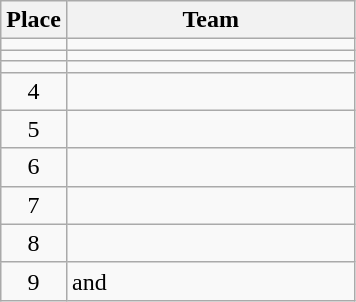<table class="wikitable" style="text-align:center;">
<tr>
<th width=35>Place</th>
<th width=185>Team</th>
</tr>
<tr>
<td></td>
<td style="text-align:left;"></td>
</tr>
<tr>
<td></td>
<td style="text-align:left;"></td>
</tr>
<tr>
<td></td>
<td style="text-align:left;"></td>
</tr>
<tr>
<td>4</td>
<td style="text-align:left;"></td>
</tr>
<tr>
<td>5</td>
<td style="text-align:left;"></td>
</tr>
<tr>
<td>6</td>
<td style="text-align:left;"></td>
</tr>
<tr>
<td>7</td>
<td style="text-align:left;"></td>
</tr>
<tr>
<td>8</td>
<td style="text-align:left;"></td>
</tr>
<tr>
<td>9</td>
<td style="text-align:left;"> and <br></td>
</tr>
</table>
